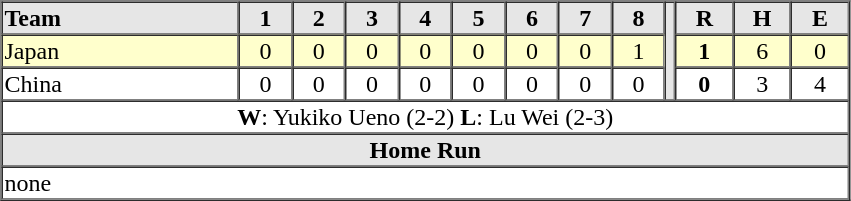<table border=1 cellspacing=0 width=567 style="margin-left:3em;">
<tr style="text-align:center; background-color:#e6e6e6;">
<th align=left width=28%>Team</th>
<th width=33>1</th>
<th width=33>2</th>
<th width=33>3</th>
<th width=33>4</th>
<th width=33>5</th>
<th width=33>6</th>
<th width=33>7</th>
<th width=33>8</th>
<th rowspan="3" width=3></th>
<th width=36>R</th>
<th width=36>H</th>
<th width=36>E</th>
</tr>
<tr style="text-align:center;" bgcolor="#ffffcc">
<td align=left> Japan</td>
<td>0</td>
<td>0</td>
<td>0</td>
<td>0</td>
<td>0</td>
<td>0</td>
<td>0</td>
<td>1</td>
<td><strong>1</strong></td>
<td>6</td>
<td>0</td>
</tr>
<tr style="text-align:center;">
<td align=left> China</td>
<td>0</td>
<td>0</td>
<td>0</td>
<td>0</td>
<td>0</td>
<td>0</td>
<td>0</td>
<td>0</td>
<td><strong>0</strong></td>
<td>3</td>
<td>4</td>
</tr>
<tr style="text-align:center;">
<td colspan=13><strong>W</strong>: Yukiko Ueno (2-2) <strong>L</strong>: Lu Wei (2-3)</td>
</tr>
<tr style="text-align:center; background-color:#e6e6e6;">
<th colspan=13>Home Run</th>
</tr>
<tr style="text-align:left;">
<td colspan=13>none</td>
</tr>
</table>
